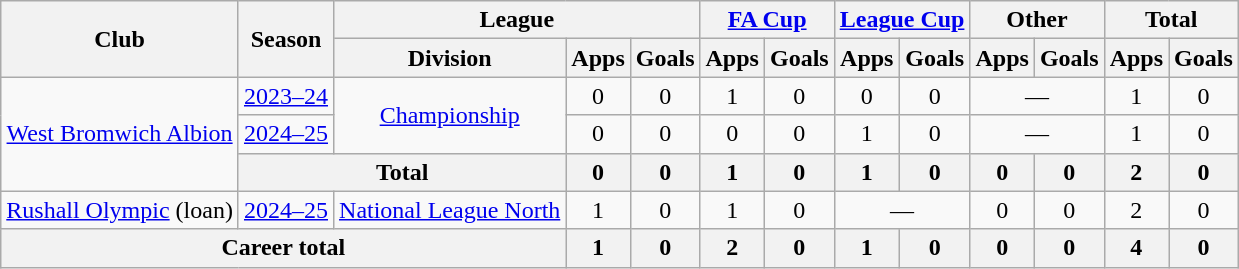<table class="wikitable" style="text-align: center">
<tr>
<th rowspan="2">Club</th>
<th rowspan="2">Season</th>
<th colspan="3">League</th>
<th colspan="2"><a href='#'>FA Cup</a></th>
<th colspan="2"><a href='#'>League Cup</a></th>
<th colspan="2">Other</th>
<th colspan="2">Total</th>
</tr>
<tr>
<th>Division</th>
<th>Apps</th>
<th>Goals</th>
<th>Apps</th>
<th>Goals</th>
<th>Apps</th>
<th>Goals</th>
<th>Apps</th>
<th>Goals</th>
<th>Apps</th>
<th>Goals</th>
</tr>
<tr>
<td rowspan="3"><a href='#'>West Bromwich Albion</a></td>
<td><a href='#'>2023–24</a></td>
<td rowspan="2"><a href='#'>Championship</a></td>
<td>0</td>
<td>0</td>
<td>1</td>
<td>0</td>
<td>0</td>
<td>0</td>
<td colspan=2>—</td>
<td>1</td>
<td>0</td>
</tr>
<tr>
<td><a href='#'>2024–25</a></td>
<td>0</td>
<td>0</td>
<td>0</td>
<td>0</td>
<td>1</td>
<td>0</td>
<td colspan=2>—</td>
<td>1</td>
<td>0</td>
</tr>
<tr>
<th colspan="2">Total</th>
<th>0</th>
<th>0</th>
<th>1</th>
<th>0</th>
<th>1</th>
<th>0</th>
<th>0</th>
<th>0</th>
<th>2</th>
<th>0</th>
</tr>
<tr>
<td><a href='#'>Rushall Olympic</a> (loan)</td>
<td><a href='#'>2024–25</a></td>
<td><a href='#'>National League North</a></td>
<td>1</td>
<td>0</td>
<td>1</td>
<td>0</td>
<td colspan="2">—</td>
<td>0</td>
<td>0</td>
<td>2</td>
<td>0</td>
</tr>
<tr>
<th colspan="3">Career total</th>
<th>1</th>
<th>0</th>
<th>2</th>
<th>0</th>
<th>1</th>
<th>0</th>
<th>0</th>
<th>0</th>
<th>4</th>
<th>0</th>
</tr>
</table>
